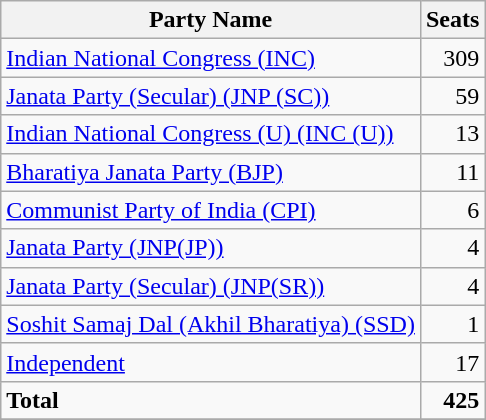<table class="wikitable sortable" style=text-align:right>
<tr>
<th>Party Name</th>
<th>Seats</th>
</tr>
<tr>
<td align=left><a href='#'>Indian National Congress (INC)</a></td>
<td>309</td>
</tr>
<tr>
<td align=left><a href='#'>Janata Party (Secular) (JNP (SC))</a></td>
<td>59</td>
</tr>
<tr>
<td align=left><a href='#'>Indian National Congress (U) (INC (U))</a></td>
<td>13</td>
</tr>
<tr>
<td align=left><a href='#'>Bharatiya Janata Party (BJP)</a></td>
<td>11</td>
</tr>
<tr>
<td align=left><a href='#'>Communist Party of India (CPI)</a></td>
<td>6</td>
</tr>
<tr>
<td align=left><a href='#'>Janata Party (JNP(JP))</a></td>
<td>4</td>
</tr>
<tr>
<td align=left><a href='#'>Janata Party (Secular) (JNP(SR))</a></td>
<td>4</td>
</tr>
<tr>
<td align=left><a href='#'>Soshit Samaj Dal (Akhil Bharatiya)  (SSD)</a></td>
<td>1</td>
</tr>
<tr>
<td align=left><a href='#'>Independent</a></td>
<td>17</td>
</tr>
<tr class=sortbottom>
<td align=left><strong>Total</strong></td>
<td><strong>425</strong></td>
</tr>
<tr class=sortbottom>
</tr>
</table>
